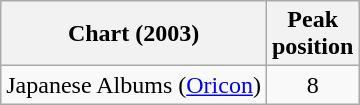<table class="wikitable sortable" border="1">
<tr>
<th>Chart (2003)</th>
<th>Peak<br>position</th>
</tr>
<tr>
<td>Japanese Albums (<a href='#'>Oricon</a>)</td>
<td style="text-align:center;">8</td>
</tr>
</table>
